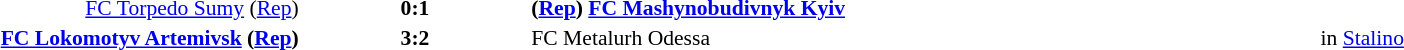<table width=100% cellspacing=1>
<tr>
<th width=20%></th>
<th width=12%></th>
<th width=20%></th>
<th></th>
</tr>
<tr style=font-size:90%>
<td align=right><a href='#'>FC Torpedo Sumy</a> (<a href='#'>Rep</a>)</td>
<td align=center><strong>0:1</strong></td>
<td><strong>(<a href='#'>Rep</a>) <a href='#'>FC Mashynobudivnyk Kyiv</a></strong></td>
</tr>
<tr style=font-size:90%>
<td align=right><strong><a href='#'>FC Lokomotyv Artemivsk</a> (<a href='#'>Rep</a>)</strong></td>
<td align=center><strong>3:2</strong></td>
<td>FC Metalurh Odessa</td>
<td align=center>in <a href='#'>Stalino</a></td>
</tr>
</table>
